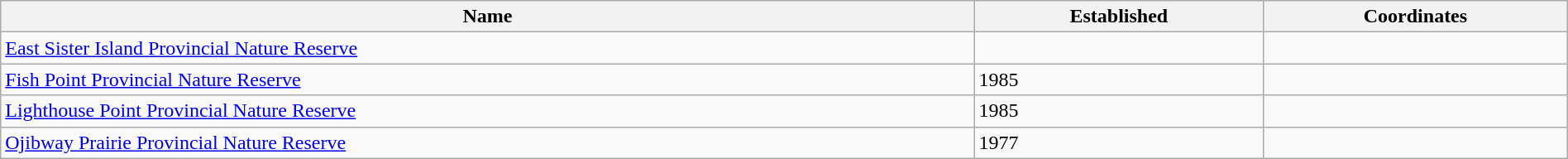<table class='wikitable sortable' style='width:100%'>
<tr>
<th>Name</th>
<th>Established</th>
<th>Coordinates</th>
</tr>
<tr>
<td><a href='#'>East Sister Island Provincial Nature Reserve</a></td>
<td></td>
<td></td>
</tr>
<tr>
<td><a href='#'>Fish Point Provincial Nature Reserve</a></td>
<td>1985</td>
<td></td>
</tr>
<tr>
<td><a href='#'>Lighthouse Point Provincial Nature Reserve</a></td>
<td>1985</td>
<td></td>
</tr>
<tr>
<td><a href='#'>Ojibway Prairie Provincial Nature Reserve</a></td>
<td>1977</td>
<td></td>
</tr>
</table>
